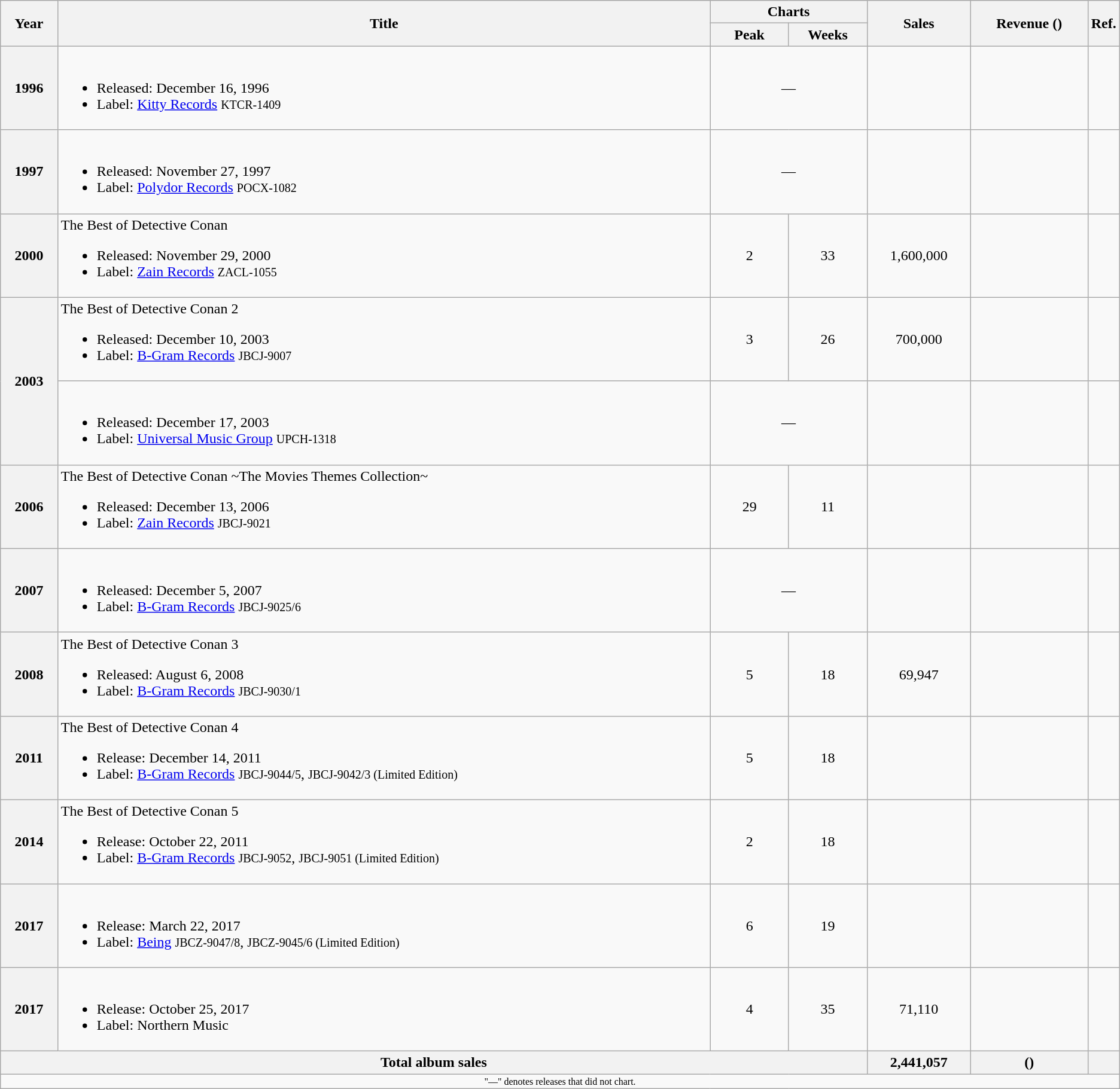<table class="wikitable sortable">
<tr>
<th scope="column" rowspan="2">Year</th>
<th scope="column" rowspan="2">Title</th>
<th scope="column" colspan="2">Charts</th>
<th scope="column" rowspan="2">Sales</th>
<th scope="column" rowspan="2">Revenue ()</th>
<th scope="column" width="1%" rowspan="2">Ref.</th>
</tr>
<tr>
<th scope="column" width="7%">Peak</th>
<th scope="column" width="7%">Weeks</th>
</tr>
<tr>
<th scope="row" align="center">1996</th>
<td align="left"><br><ul><li>Released: December 16, 1996</li><li>Label: <a href='#'>Kitty Records</a> <small>KTCR-1409</small></li></ul></td>
<td align="center" colspan="2">—</td>
<td align="center"></td>
<td align="center"></td>
<td align="center"></td>
</tr>
<tr>
<th scope="row" align="center">1997</th>
<td align="left"><br><ul><li>Released: November 27, 1997</li><li>Label: <a href='#'>Polydor Records</a> <small>POCX-1082</small></li></ul></td>
<td align="center" colspan="2">—</td>
<td align="center"></td>
<td align="center"></td>
<td align="center"></td>
</tr>
<tr>
<th scope="row" align="center">2000</th>
<td align="left">The Best of Detective Conan<br><ul><li>Released: November 29, 2000</li><li>Label: <a href='#'>Zain Records</a> <small>ZACL-1055</small></li></ul></td>
<td align="center">2</td>
<td align="center">33</td>
<td align="center">1,600,000</td>
<td align="center"></td>
<td align="center"></td>
</tr>
<tr>
<th scope="row" align="center" rowspan="2">2003</th>
<td align="left">The Best of Detective Conan 2<br><ul><li>Released: December 10, 2003</li><li>Label: <a href='#'>B-Gram Records</a> <small>JBCJ-9007</small></li></ul></td>
<td align="center">3</td>
<td align="center">26</td>
<td align="center">700,000</td>
<td align="center"></td>
<td align="center"></td>
</tr>
<tr>
<td align="left"><br><ul><li>Released: December 17, 2003</li><li>Label: <a href='#'>Universal Music Group</a> <small>UPCH-1318</small></li></ul></td>
<td align="center" colspan="2">—</td>
<td align="center"></td>
<td align="center"></td>
<td align="center"></td>
</tr>
<tr>
<th scope="row" align="center">2006</th>
<td align="left">The Best of Detective Conan ~The Movies Themes Collection~<br><ul><li>Released: December 13, 2006</li><li>Label: <a href='#'>Zain Records</a> <small>JBCJ-9021</small></li></ul></td>
<td align="center">29</td>
<td align="center">11</td>
<td align="center"></td>
<td align="center"></td>
<td align="center"></td>
</tr>
<tr>
<th scope="row" align="center">2007</th>
<td align="left"><br><ul><li>Released: December 5, 2007</li><li>Label: <a href='#'>B-Gram Records</a> <small>JBCJ-9025/6</small></li></ul></td>
<td align="center" colspan="2">—</td>
<td align="center"></td>
<td align="center"></td>
<td align="center"></td>
</tr>
<tr>
<th scope="row" align="center">2008</th>
<td align="left">The Best of Detective Conan 3<br><ul><li>Released: August 6, 2008</li><li>Label: <a href='#'>B-Gram Records</a> <small>JBCJ-9030/1</small></li></ul></td>
<td align="center">5</td>
<td align="center">18</td>
<td align="center">69,947</td>
<td align="center"></td>
<td align="center"></td>
</tr>
<tr>
<th scope="row" align="center">2011</th>
<td align="left">The Best of Detective Conan 4<br><ul><li>Release: December 14, 2011</li><li>Label: <a href='#'>B-Gram Records</a> <small>JBCJ-9044/5</small>, <small>JBCJ-9042/3 (Limited Edition)</small></li></ul></td>
<td align="center">5</td>
<td align="center">18</td>
<td align="center"></td>
<td align="center"></td>
<td align="center"></td>
</tr>
<tr>
<th scope="row" align="center">2014</th>
<td align="left">The Best of Detective Conan 5<br><ul><li>Release: October 22, 2011</li><li>Label: <a href='#'>B-Gram Records</a> <small>JBCJ-9052</small>, <small>JBCJ-9051 (Limited Edition)</small></li></ul></td>
<td align="center">2</td>
<td align="center">18</td>
<td align="center"></td>
<td align="center"></td>
<td align="center"></td>
</tr>
<tr>
<th scope="row" align="center">2017</th>
<td align="left"><br><ul><li>Release: March 22, 2017</li><li>Label: <a href='#'>Being</a> <small>JBCZ-9047/8</small>, <small>JBCZ-9045/6 (Limited Edition)</small></li></ul></td>
<td align="center">6</td>
<td align="center">19</td>
<td align="center"></td>
<td align="center"></td>
<td align="center"></td>
</tr>
<tr>
<th scope="row" align="center">2017</th>
<td align="left"><br><ul><li>Release: October 25, 2017</li><li>Label: Northern Music</li></ul></td>
<td align="center">4</td>
<td align="center">35</td>
<td align="center">71,110</td>
<td align="center"></td>
<td align="center"></td>
</tr>
<tr>
<th colspan="4">Total album sales</th>
<th>2,441,057</th>
<th> ()</th>
<th></th>
</tr>
<tr>
<td colspan="7" align="center" style="font-size: 8pt">"—" denotes releases that did not chart.</td>
</tr>
</table>
